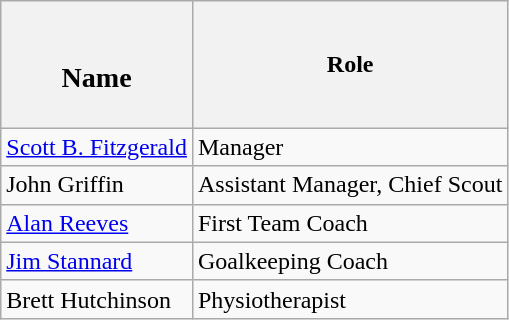<table class="wikitable">
<tr>
<th><br><h3>Name</h3></th>
<th>Role</th>
</tr>
<tr>
<td> <a href='#'>Scott B. Fitzgerald</a></td>
<td>Manager</td>
</tr>
<tr>
<td> John Griffin</td>
<td>Assistant Manager, Chief Scout</td>
</tr>
<tr>
<td> <a href='#'>Alan Reeves</a></td>
<td>First Team Coach</td>
</tr>
<tr>
<td> <a href='#'>Jim Stannard</a></td>
<td>Goalkeeping Coach</td>
</tr>
<tr>
<td> Brett Hutchinson</td>
<td>Physiotherapist</td>
</tr>
</table>
